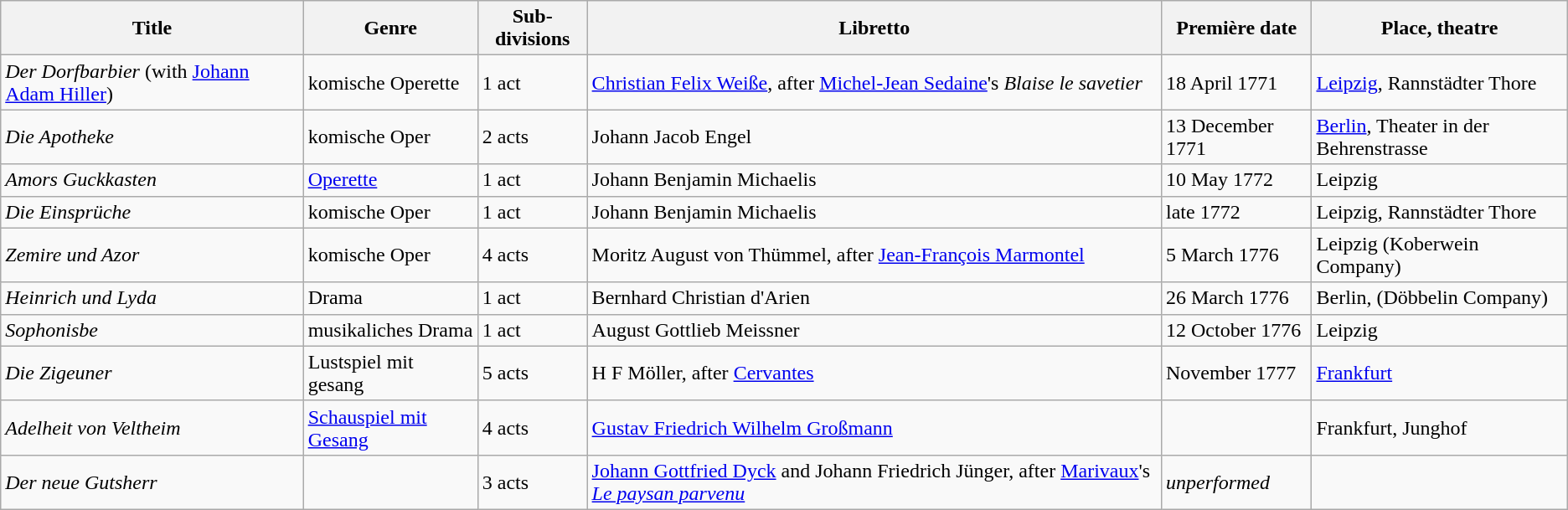<table class="wikitable sortable">
<tr>
<th>Title</th>
<th>Genre</th>
<th>Sub­divisions</th>
<th>Libretto</th>
<th>Première date</th>
<th>Place, theatre</th>
</tr>
<tr>
<td><em>Der Dorfbarbier</em> (with <a href='#'>Johann Adam Hiller</a>)</td>
<td>komische Operette</td>
<td>1 act</td>
<td><a href='#'>Christian Felix Weiße</a>, after <a href='#'>Michel-Jean Sedaine</a>'s <em>Blaise le savetier</em></td>
<td>18 April 1771</td>
<td><a href='#'>Leipzig</a>, Rannstädter Thore</td>
</tr>
<tr>
<td><em>Die Apotheke</em></td>
<td>komische Oper</td>
<td>2 acts</td>
<td>Johann Jacob Engel</td>
<td>13 December 1771</td>
<td><a href='#'>Berlin</a>, Theater in der Behrenstrasse</td>
</tr>
<tr>
<td><em>Amors Guckkasten</em></td>
<td><a href='#'>Operette</a></td>
<td>1 act</td>
<td>Johann Benjamin Michaelis</td>
<td>10 May 1772</td>
<td>Leipzig</td>
</tr>
<tr>
<td><em>Die Einsprüche</em></td>
<td>komische Oper</td>
<td>1 act</td>
<td>Johann Benjamin Michaelis</td>
<td>late 1772</td>
<td>Leipzig, Rannstädter Thore</td>
</tr>
<tr>
<td><em>Zemire und Azor</em></td>
<td>komische Oper</td>
<td>4 acts</td>
<td>Moritz August von Thümmel, after <a href='#'>Jean-François Marmontel</a></td>
<td>5 March 1776</td>
<td>Leipzig (Koberwein Company)</td>
</tr>
<tr>
<td><em>Heinrich und Lyda</em></td>
<td>Drama</td>
<td>1 act</td>
<td>Bernhard Christian d'Arien</td>
<td>26 March 1776</td>
<td>Berlin, (Döbbelin Company)</td>
</tr>
<tr>
<td><em>Sophonisbe</em></td>
<td>musikaliches Drama</td>
<td>1 act</td>
<td>August Gottlieb Meissner</td>
<td>12 October 1776</td>
<td>Leipzig</td>
</tr>
<tr>
<td><em>Die Zigeuner</em></td>
<td>Lustspiel mit gesang</td>
<td>5 acts</td>
<td>H F Möller, after <a href='#'>Cervantes</a></td>
<td>November 1777</td>
<td><a href='#'>Frankfurt</a></td>
</tr>
<tr>
<td><em>Adelheit von Veltheim</em></td>
<td><a href='#'>Schauspiel mit Gesang</a></td>
<td>4 acts</td>
<td><a href='#'>Gustav Friedrich Wilhelm Großmann</a></td>
<td></td>
<td>Frankfurt, Junghof</td>
</tr>
<tr>
<td><em>Der neue Gutsherr</em></td>
<td></td>
<td>3 acts</td>
<td><a href='#'>Johann Gottfried Dyck</a> and Johann Friedrich Jünger, after <a href='#'>Marivaux</a>'s <em><a href='#'>Le paysan parvenu</a></em></td>
<td><em>unperformed</em></td>
<td></td>
</tr>
</table>
